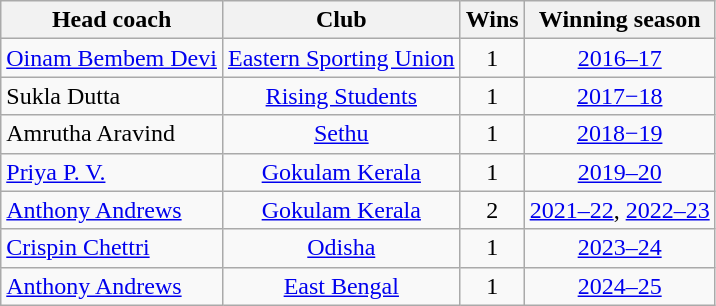<table class="wikitable" style="text-align:center">
<tr>
<th>Head coach</th>
<th>Club</th>
<th>Wins</th>
<th>Winning season</th>
</tr>
<tr>
<td align="left"> <a href='#'>Oinam Bembem Devi</a></td>
<td><a href='#'>Eastern Sporting Union</a></td>
<td>1</td>
<td><a href='#'>2016–17</a></td>
</tr>
<tr>
<td align="left"> Sukla Dutta</td>
<td><a href='#'>Rising Students</a></td>
<td>1</td>
<td><a href='#'>2017−18</a></td>
</tr>
<tr>
<td align="left"> Amrutha Aravind</td>
<td><a href='#'>Sethu</a></td>
<td>1</td>
<td><a href='#'>2018−19</a></td>
</tr>
<tr>
<td align="left"> <a href='#'>Priya P. V.</a></td>
<td><a href='#'>Gokulam Kerala</a></td>
<td>1</td>
<td><a href='#'>2019–20</a></td>
</tr>
<tr>
<td align="left"> <a href='#'>Anthony Andrews</a></td>
<td><a href='#'>Gokulam Kerala</a></td>
<td>2</td>
<td><a href='#'>2021–22</a>, <a href='#'>2022–23</a></td>
</tr>
<tr>
<td align="left"> <a href='#'>Crispin Chettri</a></td>
<td><a href='#'>Odisha</a></td>
<td>1</td>
<td><a href='#'>2023–24</a></td>
</tr>
<tr>
<td align="left"> <a href='#'>Anthony Andrews</a></td>
<td><a href='#'>East Bengal</a></td>
<td>1</td>
<td><a href='#'>2024–25</a></td>
</tr>
</table>
